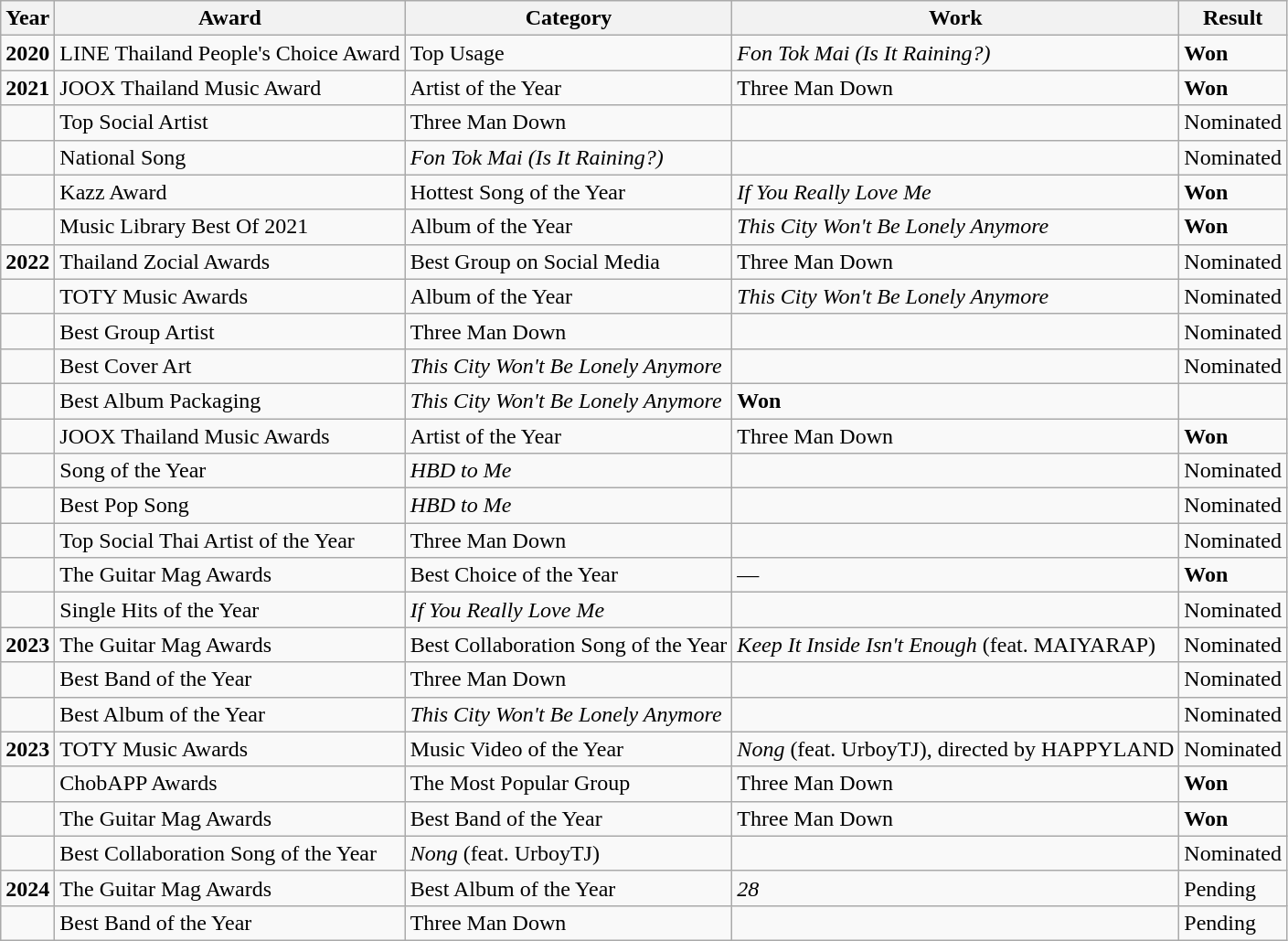<table class="wikitable">
<tr>
<th>Year</th>
<th>Award</th>
<th>Category</th>
<th>Work</th>
<th>Result</th>
</tr>
<tr>
<td><strong>2020</strong></td>
<td>LINE Thailand People's Choice Award</td>
<td>Top Usage</td>
<td><em>Fon Tok Mai (Is It Raining?)</em></td>
<td><strong>Won</strong></td>
</tr>
<tr>
<td><strong>2021</strong></td>
<td>JOOX Thailand Music Award</td>
<td>Artist of the Year</td>
<td>Three Man Down</td>
<td><strong>Won</strong></td>
</tr>
<tr>
<td></td>
<td>Top Social Artist</td>
<td>Three Man Down</td>
<td></td>
<td>Nominated</td>
</tr>
<tr>
<td></td>
<td>National Song</td>
<td><em>Fon Tok Mai (Is It Raining?)</em></td>
<td></td>
<td>Nominated</td>
</tr>
<tr>
<td></td>
<td>Kazz Award</td>
<td>Hottest Song of the Year</td>
<td><em>If You Really Love Me</em></td>
<td><strong>Won</strong></td>
</tr>
<tr>
<td></td>
<td>Music Library Best Of 2021</td>
<td>Album of the Year</td>
<td><em>This City Won't Be Lonely Anymore</em></td>
<td><strong>Won</strong></td>
</tr>
<tr>
<td><strong>2022</strong></td>
<td>Thailand Zocial Awards</td>
<td>Best Group on Social Media</td>
<td>Three Man Down</td>
<td>Nominated</td>
</tr>
<tr>
<td></td>
<td>TOTY Music Awards</td>
<td>Album of the Year</td>
<td><em>This City Won't Be Lonely Anymore</em></td>
<td>Nominated</td>
</tr>
<tr>
<td></td>
<td>Best Group Artist</td>
<td>Three Man Down</td>
<td></td>
<td>Nominated</td>
</tr>
<tr>
<td></td>
<td>Best Cover Art</td>
<td><em>This City Won't Be Lonely Anymore</em></td>
<td></td>
<td>Nominated</td>
</tr>
<tr>
<td></td>
<td>Best Album Packaging</td>
<td><em>This City Won't Be Lonely Anymore</em></td>
<td><strong>Won</strong></td>
<td></td>
</tr>
<tr>
<td></td>
<td>JOOX Thailand Music Awards</td>
<td>Artist of the Year</td>
<td>Three Man Down</td>
<td><strong>Won</strong></td>
</tr>
<tr>
<td></td>
<td>Song of the Year</td>
<td><em>HBD to Me</em></td>
<td></td>
<td>Nominated</td>
</tr>
<tr>
<td></td>
<td>Best Pop Song</td>
<td><em>HBD to Me</em></td>
<td></td>
<td>Nominated</td>
</tr>
<tr>
<td></td>
<td>Top Social Thai Artist of the Year</td>
<td>Three Man Down</td>
<td></td>
<td>Nominated</td>
</tr>
<tr>
<td></td>
<td>The Guitar Mag Awards</td>
<td>Best Choice of the Year</td>
<td>—</td>
<td><strong>Won</strong></td>
</tr>
<tr>
<td></td>
<td>Single Hits of the Year</td>
<td><em>If You Really Love Me</em></td>
<td></td>
<td>Nominated</td>
</tr>
<tr>
<td><strong>2023</strong></td>
<td>The Guitar Mag Awards</td>
<td>Best Collaboration Song of the Year</td>
<td><em>Keep It Inside Isn't Enough</em> (feat. MAIYARAP)</td>
<td>Nominated</td>
</tr>
<tr>
<td></td>
<td>Best Band of the Year</td>
<td>Three Man Down</td>
<td></td>
<td>Nominated</td>
</tr>
<tr>
<td></td>
<td>Best Album of the Year</td>
<td><em>This City Won't Be Lonely Anymore</em></td>
<td></td>
<td>Nominated</td>
</tr>
<tr>
<td><strong>2023</strong></td>
<td>TOTY Music Awards</td>
<td>Music Video of the Year</td>
<td><em>Nong</em> (feat. UrboyTJ), directed by HAPPYLAND</td>
<td>Nominated</td>
</tr>
<tr>
<td></td>
<td>ChobAPP Awards</td>
<td>The Most Popular Group</td>
<td>Three Man Down</td>
<td><strong>Won</strong></td>
</tr>
<tr>
<td></td>
<td>The Guitar Mag Awards</td>
<td>Best Band of the Year</td>
<td>Three Man Down</td>
<td><strong>Won</strong></td>
</tr>
<tr>
<td></td>
<td>Best Collaboration Song of the Year</td>
<td><em>Nong</em> (feat. UrboyTJ)</td>
<td></td>
<td>Nominated</td>
</tr>
<tr>
<td><strong>2024</strong></td>
<td>The Guitar Mag Awards</td>
<td>Best Album of the Year</td>
<td><em>28</em></td>
<td>Pending</td>
</tr>
<tr>
<td></td>
<td>Best Band of the Year</td>
<td>Three Man Down</td>
<td></td>
<td>Pending</td>
</tr>
</table>
